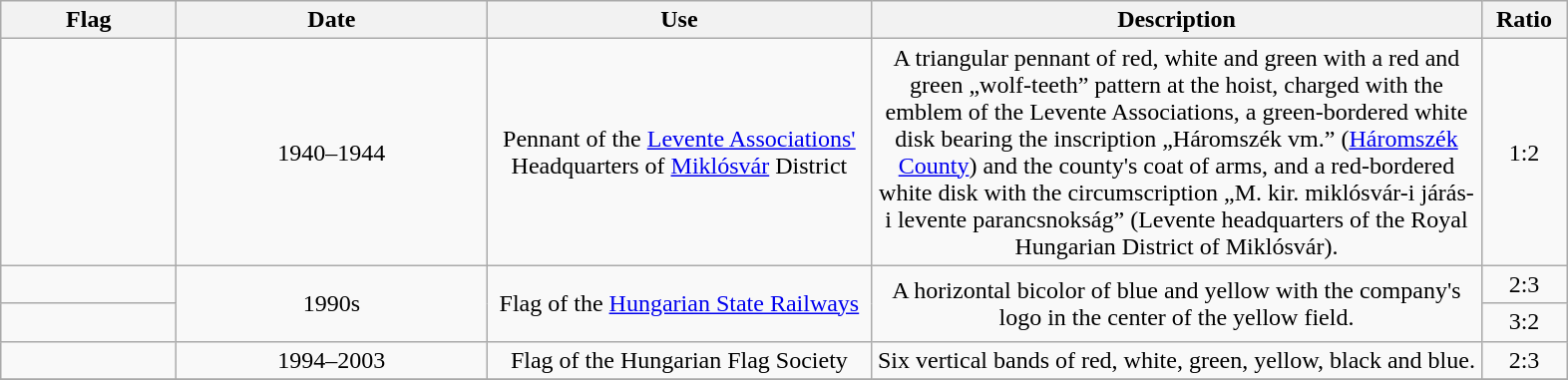<table class="wikitable" style="text-align:center;">
<tr>
<th width="110">Flag</th>
<th width="200">Date</th>
<th width="250">Use</th>
<th width="400">Description</th>
<th width="50">Ratio</th>
</tr>
<tr>
<td></td>
<td>1940–1944</td>
<td>Pennant of the <a href='#'>Levente Associations'</a> Headquarters of <a href='#'>Miklósvár</a> District</td>
<td>A triangular pennant of red, white and green with a red and green „wolf-teeth” pattern at the hoist, charged with the emblem of the Levente Associations, a green-bordered white disk bearing the inscription „Háromszék vm.” (<a href='#'>Háromszék County</a>) and the county's coat of arms, and a red-bordered white disk with the circumscription „M. kir. miklósvár-i járás-i levente parancsnokság” (Levente headquarters of the Royal Hungarian District of Miklósvár).</td>
<td> 1:2</td>
</tr>
<tr>
<td></td>
<td rowspan="2">1990s</td>
<td rowspan="2">Flag of the <a href='#'>Hungarian State Railways</a></td>
<td rowspan="2">A horizontal bicolor of blue and yellow with the company's logo in the center of the yellow field.</td>
<td>2:3</td>
</tr>
<tr>
<td></td>
<td>3:2</td>
</tr>
<tr>
<td></td>
<td>1994–2003</td>
<td>Flag of the Hungarian Flag Society</td>
<td>Six vertical bands of red, white, green, yellow, black and blue.</td>
<td>2:3</td>
</tr>
<tr>
</tr>
</table>
